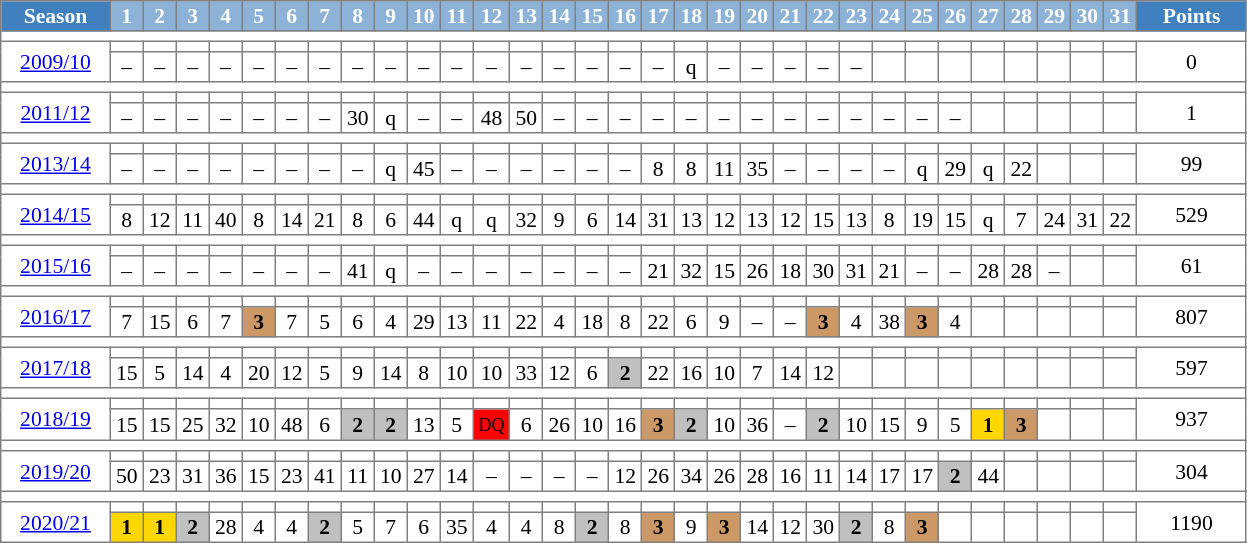<table cellpadding="3" cellspacing="0" border="1" style="background:#ffffff; font-size:90%; line-height:13px; border:grey solid 1px; border-collapse:collapse;">
<tr style="background:#ccc; text-align:center; color:white">
<td style="background:#4180be"><strong>Season</strong></td>
<td style="background:#8CB2D8;" width="15px"><strong>1</strong></td>
<td style="background:#8CB2D8;" width="15px"><strong>2</strong></td>
<td style="background:#8CB2D8;" width="15px"><strong>3</strong></td>
<td style="background:#8CB2D8;" width="15px"><strong>4</strong></td>
<td style="background:#8CB2D8;" width="15px"><strong>5</strong></td>
<td style="background:#8CB2D8;" width="15px"><strong>6</strong></td>
<td style="background:#8CB2D8;" width="15px"><strong>7</strong></td>
<td style="background:#8CB2D8;" width="15px"><strong>8</strong></td>
<td style="background:#8CB2D8;" width="15px"><strong>9</strong></td>
<td style="background:#8CB2D8;" width="15px"><strong>10</strong></td>
<td style="background:#8CB2D8;" width="15px"><strong>11</strong></td>
<td style="background:#8CB2D8;" width="15px"><strong>12</strong></td>
<td style="background:#8CB2D8;" width="15px"><strong>13</strong></td>
<td style="background:#8CB2D8;" width="15px"><strong>14</strong></td>
<td style="background:#8CB2D8;" width="15px"><strong>15</strong></td>
<td style="background:#8CB2D8;" width="15px"><strong>16</strong></td>
<td style="background:#8CB2D8;" width="15px"><strong>17</strong></td>
<td style="background:#8CB2D8;" width="15px"><strong>18</strong></td>
<td style="background:#8CB2D8;" width="15px"><strong>19</strong></td>
<td style="background:#8CB2D8;" width="15px"><strong>20</strong></td>
<td style="background:#8CB2D8;" width="15px"><strong>21</strong></td>
<td style="background:#8CB2D8;" width="15px"><strong>22</strong></td>
<td style="background:#8CB2D8;" width="15px"><strong>23</strong></td>
<td style="background:#8CB2D8;" width="15px"><strong>24</strong></td>
<td style="background:#8CB2D8;" width="15px"><strong>25</strong></td>
<td style="background:#8CB2D8;" width="15px"><strong>26</strong></td>
<td style="background:#8CB2D8;" width="15px"><strong>27</strong></td>
<td style="background:#8CB2D8;" width="15px"><strong>28</strong></td>
<td style="background:#8CB2D8;" width="15px"><strong>29</strong></td>
<td style="background:#8CB2D8;" width="15px"><strong>30</strong></td>
<td style="background:#8CB2D8;" width="15px"><strong>31</strong></td>
<td style="background:#4180be"><strong>Points</strong></td>
</tr>
<tr>
<td colspan=33></td>
</tr>
<tr align=center>
<td rowspan=2 width=66px><a href='#'>2009/10</a></td>
<th></th>
<th></th>
<th></th>
<th></th>
<th></th>
<th></th>
<th></th>
<th></th>
<th></th>
<th></th>
<th></th>
<th></th>
<th></th>
<th></th>
<th></th>
<th></th>
<th></th>
<th></th>
<th></th>
<th></th>
<th></th>
<th></th>
<th></th>
<th></th>
<th></th>
<th></th>
<th></th>
<th></th>
<th></th>
<th></th>
<th></th>
<td rowspan=2 width=66px>0</td>
</tr>
<tr align=center>
<td>–</td>
<td>–</td>
<td>–</td>
<td>–</td>
<td>–</td>
<td>–</td>
<td>–</td>
<td>–</td>
<td>–</td>
<td>–</td>
<td>–</td>
<td>–</td>
<td>–</td>
<td>–</td>
<td>–</td>
<td>–</td>
<td>–</td>
<td>q</td>
<td>–</td>
<td>–</td>
<td>–</td>
<td>–</td>
<td>–</td>
<th></th>
<th></th>
<th></th>
<th></th>
<th></th>
<th></th>
<th></th>
<th></th>
</tr>
<tr>
<td colspan=33></td>
</tr>
<tr align=center>
<td rowspan=2 width=66px><a href='#'>2011/12</a></td>
<th></th>
<th></th>
<th></th>
<th></th>
<th></th>
<th></th>
<th></th>
<th></th>
<th></th>
<th></th>
<th></th>
<th></th>
<th></th>
<th></th>
<th></th>
<th></th>
<th></th>
<th></th>
<th></th>
<th></th>
<th></th>
<th></th>
<th></th>
<th></th>
<th></th>
<th></th>
<th></th>
<th></th>
<th></th>
<th></th>
<th></th>
<td rowspan=2 width=66px>1</td>
</tr>
<tr align=center>
<td>–</td>
<td>–</td>
<td>–</td>
<td>–</td>
<td>–</td>
<td>–</td>
<td>–</td>
<td>30</td>
<td>q</td>
<td>–</td>
<td>–</td>
<td>48</td>
<td>50</td>
<td>–</td>
<td>–</td>
<td>–</td>
<td>–</td>
<td>–</td>
<td>–</td>
<td>–</td>
<td>–</td>
<td>–</td>
<td>–</td>
<td>–</td>
<td>–</td>
<td>–</td>
<th></th>
<th></th>
<th></th>
<th></th>
<th></th>
</tr>
<tr>
<td colspan=33></td>
</tr>
<tr align=center>
<td rowspan=2 width=66px><a href='#'>2013/14</a></td>
<th></th>
<th></th>
<th></th>
<th></th>
<th></th>
<th></th>
<th></th>
<th></th>
<th></th>
<th></th>
<th></th>
<th></th>
<th></th>
<th></th>
<th></th>
<th></th>
<th></th>
<th></th>
<th></th>
<th></th>
<th></th>
<th></th>
<th></th>
<th></th>
<th></th>
<th></th>
<th></th>
<th></th>
<th></th>
<th></th>
<th></th>
<td rowspan=2 width=66px>99</td>
</tr>
<tr align=center>
<td>–</td>
<td>–</td>
<td>–</td>
<td>–</td>
<td>–</td>
<td>–</td>
<td>–</td>
<td>–</td>
<td>q</td>
<td>45</td>
<td>–</td>
<td>–</td>
<td>–</td>
<td>–</td>
<td>–</td>
<td>–</td>
<td>8</td>
<td>8</td>
<td>11</td>
<td>35</td>
<td>–</td>
<td>–</td>
<td>–</td>
<td>–</td>
<td>q</td>
<td>29</td>
<td>q</td>
<td>22</td>
<th></th>
<th></th>
<th></th>
</tr>
<tr>
<td colspan=33></td>
</tr>
<tr align=center>
<td rowspan=2 width=66px><a href='#'>2014/15</a></td>
<th></th>
<th></th>
<th></th>
<th></th>
<th></th>
<th></th>
<th></th>
<th></th>
<th></th>
<th></th>
<th></th>
<th></th>
<th></th>
<th></th>
<th></th>
<th></th>
<th></th>
<th></th>
<th></th>
<th></th>
<th></th>
<th></th>
<th></th>
<th></th>
<th></th>
<th></th>
<th></th>
<th></th>
<th></th>
<th></th>
<th></th>
<td rowspan=2 width=66px>529</td>
</tr>
<tr align=center>
<td>8</td>
<td>12</td>
<td>11</td>
<td>40</td>
<td>8</td>
<td>14</td>
<td>21</td>
<td>8</td>
<td>6</td>
<td>44</td>
<td>q</td>
<td>q</td>
<td>32</td>
<td>9</td>
<td>6</td>
<td>14</td>
<td>31</td>
<td>13</td>
<td>12</td>
<td>13</td>
<td>12</td>
<td>15</td>
<td>13</td>
<td>8</td>
<td>19</td>
<td>15</td>
<td>q</td>
<td>7</td>
<td>24</td>
<td>31</td>
<td>22</td>
</tr>
<tr>
<td colspan=33></td>
</tr>
<tr align=center>
<td rowspan=2 width=66px><a href='#'>2015/16</a></td>
<th></th>
<th></th>
<th></th>
<th></th>
<th></th>
<th></th>
<th></th>
<th></th>
<th></th>
<th></th>
<th></th>
<th></th>
<th></th>
<th></th>
<th></th>
<th></th>
<th></th>
<th></th>
<th></th>
<th></th>
<th></th>
<th></th>
<th></th>
<th></th>
<th></th>
<th></th>
<th></th>
<th></th>
<th></th>
<th></th>
<th></th>
<td rowspan=2 width=66px>61</td>
</tr>
<tr align=center>
<td>–</td>
<td>–</td>
<td>–</td>
<td>–</td>
<td>–</td>
<td>–</td>
<td>–</td>
<td>41</td>
<td>q</td>
<td>–</td>
<td>–</td>
<td>–</td>
<td>–</td>
<td>–</td>
<td>–</td>
<td>–</td>
<td>21</td>
<td>32</td>
<td>15</td>
<td>26</td>
<td>18</td>
<td>30</td>
<td>31</td>
<td>21</td>
<td>–</td>
<td>–</td>
<td>28</td>
<td>28</td>
<td>–</td>
<td></td>
<td></td>
</tr>
<tr>
<td colspan=33></td>
</tr>
<tr align=center>
<td rowspan="2" style="width:66px;"><a href='#'>2016/17</a></td>
<th></th>
<th></th>
<th></th>
<th></th>
<th></th>
<th></th>
<th></th>
<th></th>
<th></th>
<th></th>
<th></th>
<th></th>
<th></th>
<th></th>
<th></th>
<th></th>
<th></th>
<th></th>
<th></th>
<th></th>
<th></th>
<th></th>
<th></th>
<th></th>
<th></th>
<th></th>
<th></th>
<th></th>
<th></th>
<th></th>
<th></th>
<td rowspan="2" style="width:66px;">807</td>
</tr>
<tr align=center>
<td>7</td>
<td>15</td>
<td>6</td>
<td>7</td>
<td bgcolor=#cc9866><strong>3</strong></td>
<td>7</td>
<td>5</td>
<td>6</td>
<td>4</td>
<td>29</td>
<td>13</td>
<td>11</td>
<td>22</td>
<td>4</td>
<td>18</td>
<td>8</td>
<td>22</td>
<td>6</td>
<td>9</td>
<td>–</td>
<td>–</td>
<td bgcolor=#cc9866><strong>3</strong></td>
<td>4</td>
<td>38</td>
<td bgcolor=#cc9866><strong>3</strong></td>
<td>4</td>
<td></td>
<td></td>
<td></td>
<td></td>
</tr>
<tr>
<td colspan=33></td>
</tr>
<tr align=center>
<td rowspan="2" style="width:66px;"><a href='#'>2017/18</a></td>
<th></th>
<th></th>
<th></th>
<th></th>
<th></th>
<th></th>
<th></th>
<th></th>
<th></th>
<th></th>
<th></th>
<th></th>
<th></th>
<th></th>
<th></th>
<th></th>
<th></th>
<th></th>
<th></th>
<th></th>
<th></th>
<th></th>
<th></th>
<th></th>
<th></th>
<th></th>
<th></th>
<th></th>
<th></th>
<th></th>
<th></th>
<td rowspan="2" style="width:66px;">597</td>
</tr>
<tr align=center>
<td>15</td>
<td>5</td>
<td>14</td>
<td>4</td>
<td>20</td>
<td>12</td>
<td>5</td>
<td>9</td>
<td>14</td>
<td>8</td>
<td>10</td>
<td>10</td>
<td>33</td>
<td>12</td>
<td>6</td>
<td bgcolor=silver><strong>2</strong></td>
<td>22</td>
<td>16</td>
<td>10</td>
<td>7</td>
<td>14</td>
<td>12</td>
<td></td>
<td></td>
<td></td>
<td></td>
<td></td>
<td></td>
<td></td>
<td></td>
</tr>
<tr>
<td colspan=33></td>
</tr>
<tr align=center>
<td rowspan="2" style="width:66px;"><a href='#'>2018/19</a></td>
<th></th>
<th></th>
<th></th>
<th></th>
<th></th>
<th></th>
<th></th>
<th></th>
<th></th>
<th></th>
<th></th>
<th></th>
<th></th>
<th></th>
<th></th>
<th></th>
<th></th>
<th></th>
<th></th>
<th></th>
<th></th>
<th></th>
<th></th>
<th></th>
<th></th>
<th></th>
<th></th>
<th></th>
<th></th>
<th></th>
<th></th>
<td rowspan="2" style="width:66px;">937</td>
</tr>
<tr align=center>
<td>15</td>
<td>15</td>
<td>25</td>
<td>32</td>
<td>10</td>
<td>48</td>
<td>6</td>
<td bgcolor=silver><strong>2</strong></td>
<td bgcolor=silver><strong>2</strong></td>
<td>13</td>
<td>5</td>
<td align=center bgcolor=red><small>DQ</small></td>
<td>6</td>
<td>26</td>
<td>10</td>
<td>16</td>
<td bgcolor=#cc9866><strong>3</strong></td>
<td bgcolor=silver><strong>2</strong></td>
<td>10</td>
<td>36</td>
<td>–</td>
<td bgcolor=silver><strong>2</strong></td>
<td>10</td>
<td>15</td>
<td>9</td>
<td>5</td>
<td bgcolor=gold><strong>1</strong></td>
<td bgcolor=#cc9866><strong>3</strong></td>
<td></td>
<td></td>
<td></td>
</tr>
<tr>
<td colspan=33></td>
</tr>
<tr align=center>
<td rowspan="2" style="width:66px;"><a href='#'>2019/20</a></td>
<th></th>
<th></th>
<th></th>
<th></th>
<th></th>
<th></th>
<th></th>
<th></th>
<th></th>
<th></th>
<th></th>
<th></th>
<th></th>
<th></th>
<th></th>
<th></th>
<th></th>
<th></th>
<th></th>
<th></th>
<th></th>
<th></th>
<th></th>
<th></th>
<th></th>
<th></th>
<th></th>
<th></th>
<th></th>
<th></th>
<th></th>
<td rowspan="2" style="width:66px;">304</td>
</tr>
<tr align=center>
<td>50</td>
<td>23</td>
<td>31</td>
<td>36</td>
<td>15</td>
<td>23</td>
<td>41</td>
<td>11</td>
<td>10</td>
<td>27</td>
<td>14</td>
<td>–</td>
<td>–</td>
<td>–</td>
<td>–</td>
<td>12</td>
<td>26</td>
<td>34</td>
<td>26</td>
<td>28</td>
<td>16</td>
<td>11</td>
<td>14</td>
<td>17</td>
<td>17</td>
<td bgcolor=silver><strong>2</strong></td>
<td>44</td>
<td></td>
<td></td>
<td></td>
</tr>
<tr>
<td colspan=33></td>
</tr>
<tr align=center>
<td rowspan="2" style="width:66px;"><a href='#'>2020/21</a></td>
<th></th>
<th></th>
<th></th>
<th></th>
<th></th>
<th></th>
<th></th>
<th></th>
<th></th>
<th></th>
<th></th>
<th></th>
<th></th>
<th></th>
<th></th>
<th></th>
<th></th>
<th></th>
<th></th>
<th></th>
<th></th>
<th></th>
<th></th>
<th></th>
<th></th>
<th></th>
<th></th>
<th></th>
<th></th>
<th></th>
<th></th>
<td rowspan="2" style="width:66px;">1190</td>
</tr>
<tr align=center>
<td bgcolor=gold><strong>1</strong></td>
<td bgcolor=gold><strong>1</strong></td>
<td bgcolor=silver><strong>2</strong></td>
<td>28</td>
<td>4</td>
<td>4</td>
<td bgcolor=silver><strong>2</strong></td>
<td>5</td>
<td>7</td>
<td>6</td>
<td>35</td>
<td>4</td>
<td>4</td>
<td>8</td>
<td bgcolor=silver><strong>2</strong></td>
<td>8</td>
<td bgcolor=#cc9866><strong>3</strong></td>
<td>9</td>
<td bgcolor=#cc9866><strong>3</strong></td>
<td>14</td>
<td>12</td>
<td>30</td>
<td bgcolor=silver><strong>2</strong></td>
<td>8</td>
<td bgcolor=#cc9866><strong>3</strong></td>
<td></td>
<td></td>
<td></td>
<td></td>
<td></td>
<td></td>
</tr>
</table>
